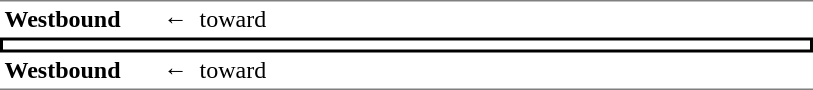<table table border="0" cellspacing="0" cellpadding="3">
<tr>
<td style="border-top:solid 1px gray;" width="100"><strong>Westbound</strong></td>
<td style="border-top:solid 1px gray;" width="430">←  toward  </td>
</tr>
<tr>
<td style="border-top:solid 2px black;border-right:solid 2px black;border-left:solid 2px black;border-bottom:solid 2px black;text-align:center;" colspan="2"></td>
</tr>
<tr>
<td style="border-bottom:solid 1px gray;" width="100"><strong>Westbound</strong></td>
<td style="border-bottom:solid 1px gray;" width="430">←  toward  </td>
</tr>
</table>
